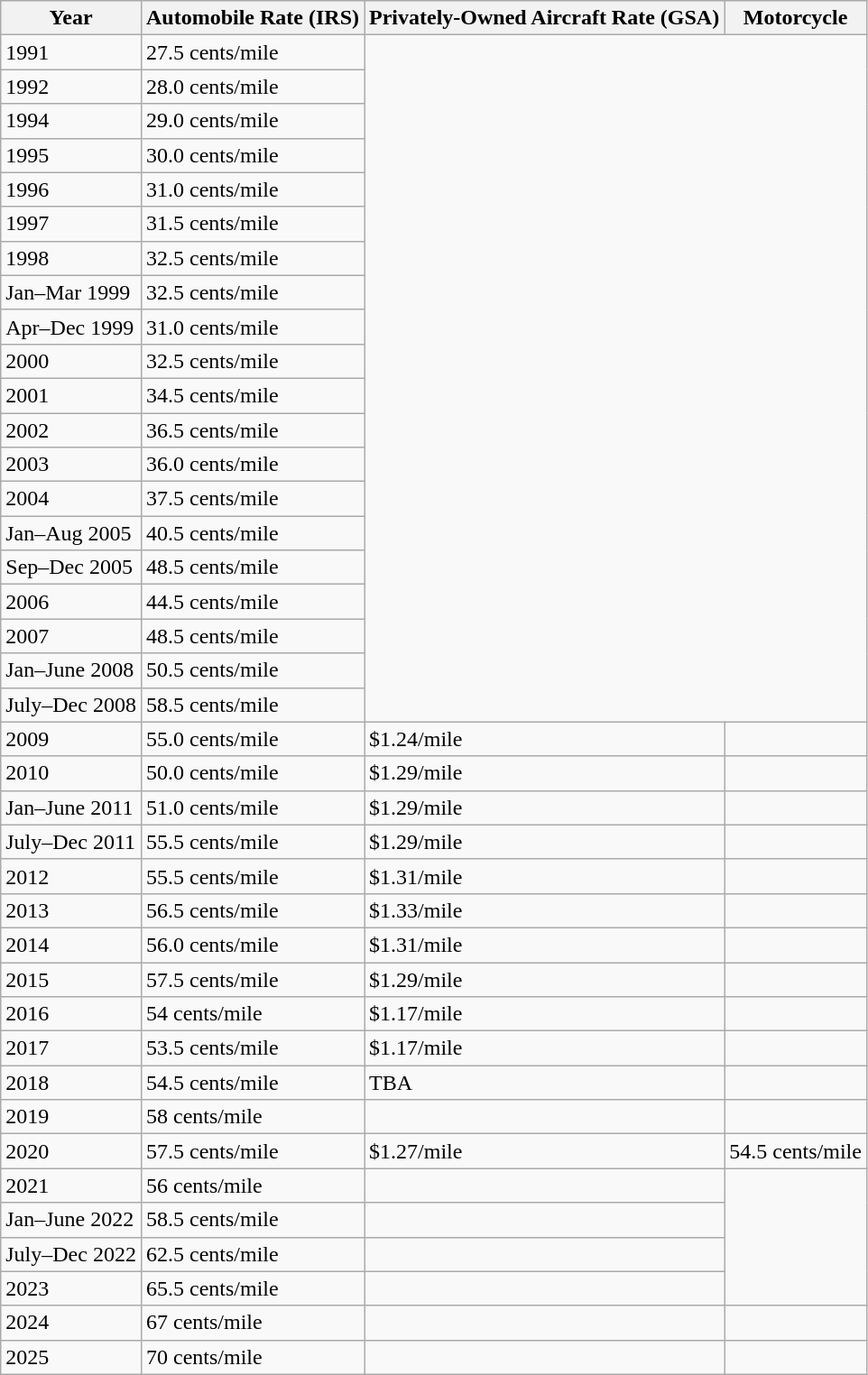<table class="wikitable">
<tr>
<th>Year</th>
<th>Automobile Rate (IRS)</th>
<th>Privately-Owned Aircraft Rate (GSA)</th>
<th>Motorcycle</th>
</tr>
<tr>
<td>1991</td>
<td>27.5 cents/mile</td>
</tr>
<tr>
<td>1992</td>
<td>28.0 cents/mile</td>
</tr>
<tr>
<td>1994</td>
<td>29.0 cents/mile</td>
</tr>
<tr>
<td>1995</td>
<td>30.0 cents/mile</td>
</tr>
<tr>
<td>1996</td>
<td>31.0 cents/mile</td>
</tr>
<tr>
<td>1997</td>
<td>31.5 cents/mile</td>
</tr>
<tr>
<td>1998</td>
<td>32.5 cents/mile</td>
</tr>
<tr>
<td>Jan–Mar 1999</td>
<td>32.5 cents/mile</td>
</tr>
<tr>
<td>Apr–Dec 1999</td>
<td>31.0 cents/mile</td>
</tr>
<tr>
<td>2000</td>
<td>32.5 cents/mile</td>
</tr>
<tr>
<td>2001</td>
<td>34.5 cents/mile</td>
</tr>
<tr>
<td>2002</td>
<td>36.5 cents/mile</td>
</tr>
<tr>
<td>2003</td>
<td>36.0 cents/mile</td>
</tr>
<tr>
<td>2004</td>
<td>37.5 cents/mile</td>
</tr>
<tr>
<td>Jan–Aug 2005</td>
<td>40.5 cents/mile</td>
</tr>
<tr>
<td>Sep–Dec 2005</td>
<td>48.5 cents/mile</td>
</tr>
<tr>
<td>2006</td>
<td>44.5 cents/mile</td>
</tr>
<tr>
<td>2007</td>
<td>48.5 cents/mile</td>
</tr>
<tr>
<td>Jan–June 2008</td>
<td>50.5 cents/mile</td>
</tr>
<tr>
<td>July–Dec 2008</td>
<td>58.5 cents/mile</td>
</tr>
<tr>
<td>2009</td>
<td>55.0 cents/mile</td>
<td>$1.24/mile</td>
<td></td>
</tr>
<tr>
<td>2010</td>
<td>50.0 cents/mile</td>
<td>$1.29/mile</td>
<td></td>
</tr>
<tr>
<td>Jan–June 2011</td>
<td>51.0 cents/mile</td>
<td>$1.29/mile</td>
<td></td>
</tr>
<tr>
<td>July–Dec 2011</td>
<td>55.5 cents/mile</td>
<td>$1.29/mile</td>
<td></td>
</tr>
<tr>
<td>2012</td>
<td>55.5 cents/mile</td>
<td>$1.31/mile</td>
<td></td>
</tr>
<tr>
<td>2013</td>
<td>56.5 cents/mile</td>
<td>$1.33/mile</td>
<td></td>
</tr>
<tr>
<td>2014</td>
<td>56.0 cents/mile</td>
<td>$1.31/mile</td>
<td></td>
</tr>
<tr>
<td>2015</td>
<td>57.5 cents/mile</td>
<td>$1.29/mile</td>
<td></td>
</tr>
<tr>
<td>2016</td>
<td>54 cents/mile</td>
<td>$1.17/mile</td>
<td></td>
</tr>
<tr>
<td>2017</td>
<td>53.5 cents/mile</td>
<td>$1.17/mile</td>
<td></td>
</tr>
<tr>
<td>2018</td>
<td>54.5 cents/mile</td>
<td>TBA</td>
<td></td>
</tr>
<tr>
<td>2019</td>
<td>58 cents/mile</td>
<td></td>
<td></td>
</tr>
<tr>
<td>2020</td>
<td>57.5 cents/mile</td>
<td>$1.27/mile</td>
<td>54.5 cents/mile</td>
</tr>
<tr>
<td>2021</td>
<td>56 cents/mile</td>
<td></td>
</tr>
<tr>
<td>Jan–June 2022</td>
<td>58.5 cents/mile</td>
<td></td>
</tr>
<tr>
<td>July–Dec 2022</td>
<td>62.5 cents/mile</td>
<td></td>
</tr>
<tr>
<td>2023</td>
<td>65.5 cents/mile</td>
<td></td>
</tr>
<tr>
<td>2024</td>
<td>67 cents/mile</td>
<td></td>
<td></td>
</tr>
<tr>
<td>2025</td>
<td>70 cents/mile</td>
<td></td>
</tr>
</table>
